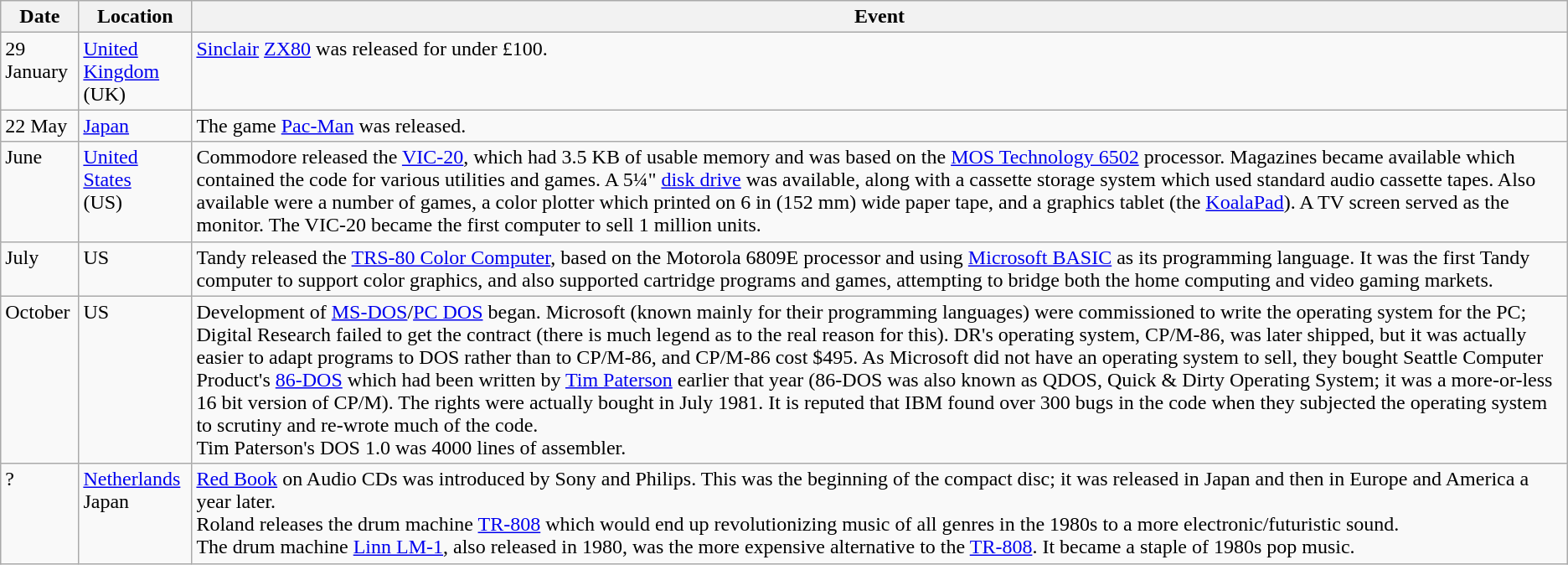<table class="wikitable sortable">
<tr>
<th>Date</th>
<th>Location</th>
<th class="unsortable">Event</th>
</tr>
<tr valign="top">
<td>29 January</td>
<td><a href='#'>United Kingdom</a><br>(UK)</td>
<td><a href='#'>Sinclair</a> <a href='#'>ZX80</a> was released for under £100.</td>
</tr>
<tr valign="top">
<td>22 May</td>
<td><a href='#'>Japan</a></td>
<td>The game <a href='#'>Pac-Man</a> was released.</td>
</tr>
<tr valign="top">
<td>June</td>
<td><a href='#'>United States</a><br>(US)</td>
<td>Commodore released the <a href='#'>VIC-20</a>, which had 3.5 KB of usable memory and was based on the <a href='#'>MOS Technology 6502</a> processor. Magazines became available which contained the code for various utilities and games. A 5¼" <a href='#'>disk drive</a> was available, along with a cassette storage system which used standard audio cassette tapes. Also available were a number of games, a color plotter which printed on 6 in (152 mm) wide paper tape, and a graphics tablet (the <a href='#'>KoalaPad</a>). A TV screen served as the monitor. The VIC-20 became the first computer to sell 1 million units.</td>
</tr>
<tr valign="top">
<td>July</td>
<td>US</td>
<td>Tandy released the <a href='#'>TRS-80 Color Computer</a>, based on the Motorola 6809E processor and using <a href='#'>Microsoft BASIC</a> as its programming language. It was the first Tandy computer to support color graphics, and also supported cartridge programs and games, attempting to bridge both the home computing and video gaming markets.</td>
</tr>
<tr valign="top">
<td>October</td>
<td>US</td>
<td>Development of <a href='#'>MS-DOS</a>/<a href='#'>PC DOS</a> began. Microsoft (known mainly for their programming languages) were commissioned to write the operating system for the PC; Digital Research failed to get the contract (there is much legend as to the real reason for this). DR's operating system, CP/M-86, was later shipped, but it was actually easier to adapt programs to DOS rather than to CP/M-86, and CP/M-86 cost $495. As Microsoft did not have an operating system to sell, they bought Seattle Computer Product's <a href='#'>86-DOS</a> which had been written by <a href='#'>Tim Paterson</a> earlier that year (86-DOS was also known as QDOS, Quick & Dirty Operating System; it was a more-or-less 16 bit version of CP/M). The rights were actually bought in July 1981. It is reputed that IBM found over 300 bugs in the code when they subjected the operating system to scrutiny and re-wrote much of the code.<br>Tim Paterson's DOS 1.0 was 4000 lines of assembler.</td>
</tr>
<tr valign="top">
<td>?</td>
<td><a href='#'>Netherlands</a><br>Japan</td>
<td><a href='#'>Red Book</a> on Audio CDs was introduced by Sony and Philips. This was the beginning of the compact disc; it was released in Japan and then in Europe and America a year later.<br>Roland releases the drum machine <a href='#'>TR-808</a> which would end up revolutionizing music of all genres in the 1980s to a more electronic/futuristic sound.<br>The drum machine <a href='#'>Linn LM-1</a>, also released in 1980, was the more expensive alternative to the <a href='#'>TR-808</a>. It became a staple of 1980s pop music.</td>
</tr>
</table>
